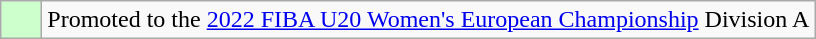<table class="wikitable">
<tr>
<td width=20px bgcolor="#ccffcc"></td>
<td>Promoted to the <a href='#'>2022 FIBA U20 Women's European Championship</a> Division A</td>
</tr>
</table>
